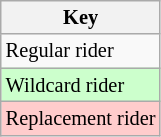<table class="wikitable" style="font-size: 85%;">
<tr>
<th colspan=3>Key</th>
</tr>
<tr>
<td>Regular rider</td>
</tr>
<tr style="background:#ccffcc;">
<td>Wildcard rider</td>
</tr>
<tr style="background:#ffcccc;">
<td>Replacement rider</td>
</tr>
</table>
